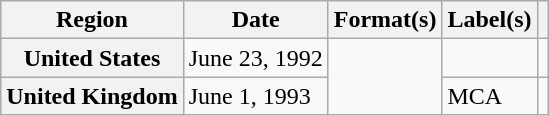<table class="wikitable plainrowheaders">
<tr>
<th scope="col">Region</th>
<th scope="col">Date</th>
<th scope="col">Format(s)</th>
<th scope="col">Label(s)</th>
<th scope="col"></th>
</tr>
<tr>
<th scope="row">United States</th>
<td>June 23, 1992</td>
<td rowspan="2"></td>
<td></td>
<td></td>
</tr>
<tr>
<th scope="row">United Kingdom</th>
<td>June 1, 1993</td>
<td>MCA</td>
<td></td>
</tr>
</table>
